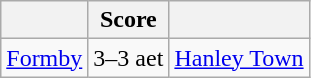<table class="wikitable" style="text-align: center">
<tr>
<th></th>
<th>Score</th>
<th></th>
</tr>
<tr>
<td><a href='#'>Formby</a></td>
<td>3–3 aet</td>
<td><a href='#'>Hanley Town</a></td>
</tr>
</table>
